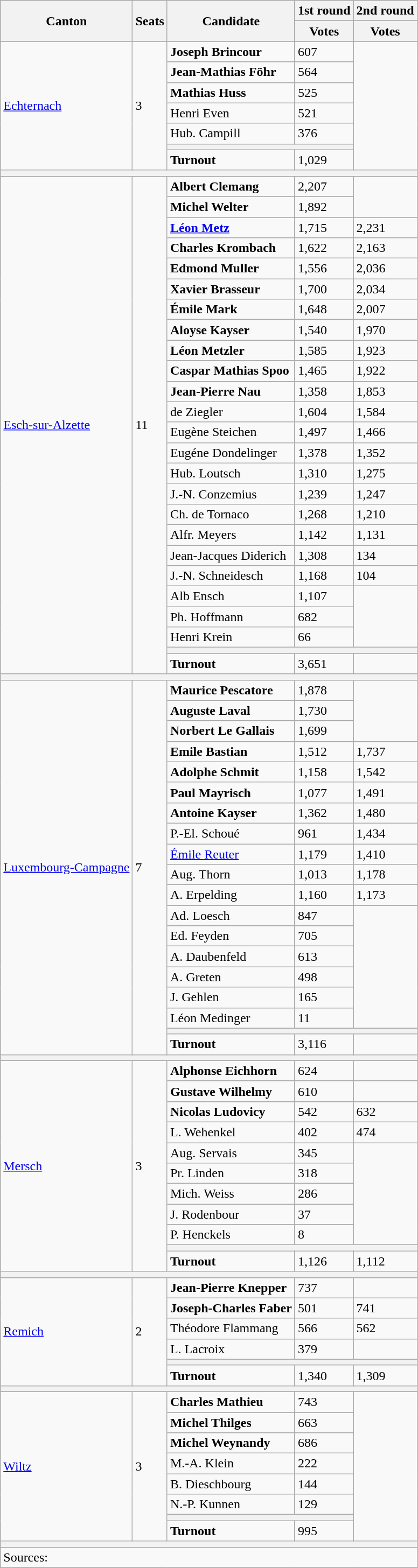<table class="wikitable">
<tr>
<th rowspan="2">Canton</th>
<th rowspan="2">Seats</th>
<th rowspan="2">Candidate</th>
<th>1st round</th>
<th>2nd round</th>
</tr>
<tr>
<th>Votes</th>
<th>Votes</th>
</tr>
<tr>
<td rowspan="7"><a href='#'>Echternach</a></td>
<td rowspan="7">3</td>
<td><strong>Joseph Brincour</strong></td>
<td>607</td>
<td rowspan="7"></td>
</tr>
<tr>
<td><strong>Jean-Mathias Föhr</strong></td>
<td>564</td>
</tr>
<tr>
<td><strong>Mathias Huss</strong></td>
<td>525</td>
</tr>
<tr>
<td>Henri Even</td>
<td>521</td>
</tr>
<tr>
<td>Hub. Campill</td>
<td>376</td>
</tr>
<tr>
<th colspan="2"></th>
</tr>
<tr>
<td><strong>Turnout</strong></td>
<td>1,029</td>
</tr>
<tr>
<th colspan="5"></th>
</tr>
<tr>
<td rowspan="25"><a href='#'>Esch-sur-Alzette</a></td>
<td rowspan="25">11</td>
<td><strong>Albert Clemang</strong></td>
<td>2,207</td>
<td rowspan="2"></td>
</tr>
<tr>
<td><strong>Michel Welter</strong></td>
<td>1,892</td>
</tr>
<tr>
<td><strong><a href='#'>Léon Metz</a></strong></td>
<td>1,715</td>
<td>2,231</td>
</tr>
<tr>
<td><strong>Charles Krombach</strong></td>
<td>1,622</td>
<td>2,163</td>
</tr>
<tr>
<td><strong>Edmond Muller</strong></td>
<td>1,556</td>
<td>2,036</td>
</tr>
<tr>
<td><strong>Xavier Brasseur</strong></td>
<td>1,700</td>
<td>2,034</td>
</tr>
<tr>
<td><strong>Émile Mark</strong></td>
<td>1,648</td>
<td>2,007</td>
</tr>
<tr>
<td><strong>Aloyse Kayser</strong></td>
<td>1,540</td>
<td>1,970</td>
</tr>
<tr>
<td><strong>Léon Metzler</strong></td>
<td>1,585</td>
<td>1,923</td>
</tr>
<tr>
<td><strong>Caspar Mathias Spoo</strong></td>
<td>1,465</td>
<td>1,922</td>
</tr>
<tr>
<td><strong>Jean-Pierre Nau</strong></td>
<td>1,358</td>
<td>1,853</td>
</tr>
<tr>
<td>de Ziegler</td>
<td>1,604</td>
<td>1,584</td>
</tr>
<tr>
<td>Eugène Steichen</td>
<td>1,497</td>
<td>1,466</td>
</tr>
<tr>
<td>Eugéne Dondelinger</td>
<td>1,378</td>
<td>1,352</td>
</tr>
<tr>
<td>Hub. Loutsch</td>
<td>1,310</td>
<td>1,275</td>
</tr>
<tr>
<td>J.-N. Conzemius</td>
<td>1,239</td>
<td>1,247</td>
</tr>
<tr>
<td>Ch. de Tornaco</td>
<td>1,268</td>
<td>1,210</td>
</tr>
<tr>
<td>Alfr. Meyers</td>
<td>1,142</td>
<td>1,131</td>
</tr>
<tr>
<td>Jean-Jacques Diderich</td>
<td>1,308</td>
<td>134</td>
</tr>
<tr>
<td>J.-N. Schneidesch</td>
<td>1,168</td>
<td>104</td>
</tr>
<tr>
<td>Alb Ensch</td>
<td>1,107</td>
<td rowspan="3"></td>
</tr>
<tr>
<td>Ph. Hoffmann</td>
<td>682</td>
</tr>
<tr>
<td>Henri Krein</td>
<td>66</td>
</tr>
<tr>
<th colspan="3"></th>
</tr>
<tr>
<td><strong>Turnout</strong></td>
<td>3,651</td>
<td></td>
</tr>
<tr>
<th colspan="5"></th>
</tr>
<tr>
<td rowspan="19"><a href='#'>Luxembourg-Campagne</a></td>
<td rowspan="19">7</td>
<td><strong>Maurice Pescatore</strong></td>
<td>1,878</td>
<td rowspan="3"></td>
</tr>
<tr>
<td><strong>Auguste Laval</strong></td>
<td>1,730</td>
</tr>
<tr>
<td><strong>Norbert Le Gallais</strong></td>
<td>1,699</td>
</tr>
<tr>
<td><strong>Emile Bastian</strong></td>
<td>1,512</td>
<td>1,737</td>
</tr>
<tr>
<td><strong>Adolphe Schmit</strong></td>
<td>1,158</td>
<td>1,542</td>
</tr>
<tr>
<td><strong>Paul Mayrisch</strong></td>
<td>1,077</td>
<td>1,491</td>
</tr>
<tr>
<td><strong>Antoine Kayser</strong></td>
<td>1,362</td>
<td>1,480</td>
</tr>
<tr>
<td>P.-El. Schoué</td>
<td>961</td>
<td>1,434</td>
</tr>
<tr>
<td><a href='#'>Émile Reuter</a></td>
<td>1,179</td>
<td>1,410</td>
</tr>
<tr>
<td>Aug. Thorn</td>
<td>1,013</td>
<td>1,178</td>
</tr>
<tr>
<td>A. Erpelding</td>
<td>1,160</td>
<td>1,173</td>
</tr>
<tr>
<td>Ad. Loesch</td>
<td>847</td>
<td rowspan="6"></td>
</tr>
<tr>
<td>Ed. Feyden</td>
<td>705</td>
</tr>
<tr>
<td>A. Daubenfeld</td>
<td>613</td>
</tr>
<tr>
<td>A. Greten</td>
<td>498</td>
</tr>
<tr>
<td>J. Gehlen</td>
<td>165</td>
</tr>
<tr>
<td>Léon Medinger</td>
<td>11</td>
</tr>
<tr>
<th colspan="3"></th>
</tr>
<tr>
<td><strong>Turnout</strong></td>
<td>3,116</td>
<td></td>
</tr>
<tr>
<th colspan="5"></th>
</tr>
<tr>
<td rowspan="11"><a href='#'>Mersch</a></td>
<td rowspan="11">3</td>
<td><strong>Alphonse Eichhorn</strong></td>
<td>624</td>
<td></td>
</tr>
<tr>
<td><strong>Gustave Wilhelmy</strong></td>
<td>610</td>
<td></td>
</tr>
<tr>
<td><strong>Nicolas Ludovicy</strong></td>
<td>542</td>
<td>632</td>
</tr>
<tr>
<td>L. Wehenkel</td>
<td>402</td>
<td>474</td>
</tr>
<tr>
<td>Aug. Servais</td>
<td>345</td>
<td rowspan="5"></td>
</tr>
<tr>
<td>Pr. Linden</td>
<td>318</td>
</tr>
<tr>
<td>Mich. Weiss</td>
<td>286</td>
</tr>
<tr>
<td>J. Rodenbour</td>
<td>37</td>
</tr>
<tr>
<td>P. Henckels</td>
<td>8</td>
</tr>
<tr>
<th colspan="3"></th>
</tr>
<tr>
<td><strong>Turnout</strong></td>
<td>1,126</td>
<td>1,112</td>
</tr>
<tr>
<th colspan="5"></th>
</tr>
<tr>
<td rowspan="6"><a href='#'>Remich</a></td>
<td rowspan="6">2</td>
<td><strong>Jean-Pierre Knepper</strong></td>
<td>737</td>
<td></td>
</tr>
<tr>
<td><strong>Joseph-Charles Faber</strong></td>
<td>501</td>
<td>741</td>
</tr>
<tr>
<td>Théodore Flammang</td>
<td>566</td>
<td>562</td>
</tr>
<tr>
<td>L. Lacroix</td>
<td>379</td>
<td></td>
</tr>
<tr>
<th colspan="3"></th>
</tr>
<tr>
<td><strong>Turnout</strong></td>
<td>1,340</td>
<td>1,309</td>
</tr>
<tr>
<th colspan="5"></th>
</tr>
<tr>
<td rowspan="8"><a href='#'>Wiltz</a></td>
<td rowspan="8">3</td>
<td><strong>Charles Mathieu</strong></td>
<td>743</td>
<td rowspan="8"></td>
</tr>
<tr>
<td><strong>Michel Thilges</strong></td>
<td>663</td>
</tr>
<tr>
<td><strong>Michel Weynandy</strong></td>
<td>686</td>
</tr>
<tr>
<td>M.-A. Klein</td>
<td>222</td>
</tr>
<tr>
<td>B. Dieschbourg</td>
<td>144</td>
</tr>
<tr>
<td>N.-P. Kunnen</td>
<td>129</td>
</tr>
<tr>
<th colspan="2"></th>
</tr>
<tr>
<td><strong>Turnout</strong></td>
<td>995</td>
</tr>
<tr>
<th colspan="5"></th>
</tr>
<tr>
<td colspan="5">Sources: </td>
</tr>
</table>
